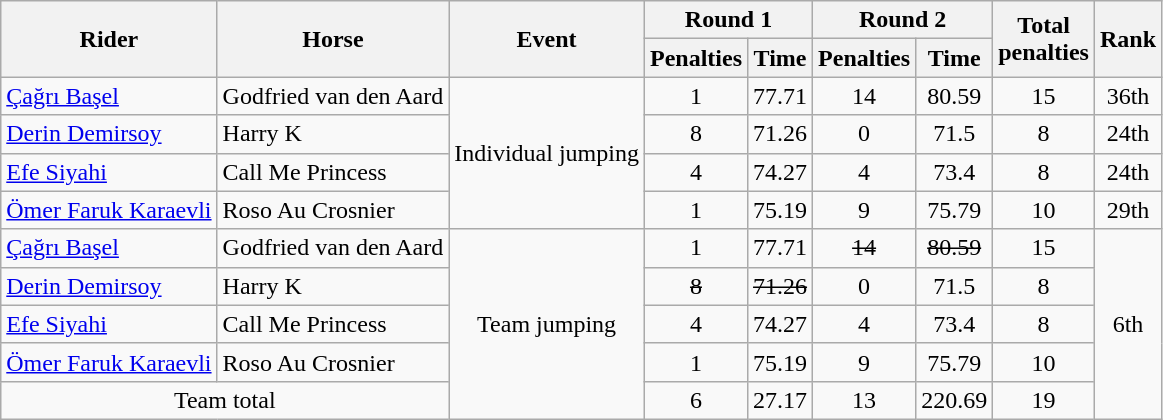<table class="wikitable" style="text-align:center">
<tr>
<th rowspan="2">Rider</th>
<th rowspan="2">Horse</th>
<th rowspan="2">Event</th>
<th colspan="2">Round 1</th>
<th colspan="2">Round 2</th>
<th rowspan="2">Total<br>penalties</th>
<th rowspan="2">Rank</th>
</tr>
<tr>
<th>Penalties</th>
<th>Time</th>
<th>Penalties</th>
<th>Time</th>
</tr>
<tr align=center>
<td align=left><a href='#'>Çağrı Başel</a></td>
<td align=left>Godfried van den Aard</td>
<td rowspan=4>Individual jumping</td>
<td>1</td>
<td>77.71</td>
<td>14</td>
<td>80.59</td>
<td>15</td>
<td>36th</td>
</tr>
<tr align=center>
<td align=left><a href='#'>Derin Demirsoy</a></td>
<td align=left>Harry K</td>
<td>8</td>
<td>71.26</td>
<td>0</td>
<td>71.5</td>
<td>8</td>
<td>24th</td>
</tr>
<tr align=center>
<td align=left><a href='#'>Efe Siyahi</a></td>
<td align=left>Call Me Princess</td>
<td>4</td>
<td>74.27</td>
<td>4</td>
<td>73.4</td>
<td>8</td>
<td>24th</td>
</tr>
<tr align=center>
<td align=left><a href='#'>Ömer Faruk Karaevli</a></td>
<td align=left>Roso Au Crosnier</td>
<td>1</td>
<td>75.19</td>
<td>9</td>
<td>75.79</td>
<td>10</td>
<td>29th</td>
</tr>
<tr align=center>
<td align=left><a href='#'>Çağrı Başel</a></td>
<td align=left>Godfried van den Aard</td>
<td rowspan=5>Team jumping</td>
<td>1</td>
<td>77.71</td>
<td><s>14</s></td>
<td><s>80.59	</s></td>
<td>15</td>
<td rowspan=5>6th</td>
</tr>
<tr align=center>
<td align=left><a href='#'>Derin Demirsoy</a></td>
<td align=left>Harry K</td>
<td><s>8</s></td>
<td><s>71.26</s></td>
<td>0</td>
<td>71.5</td>
<td>8</td>
</tr>
<tr align=center>
<td align=left><a href='#'>Efe Siyahi</a></td>
<td align=left>Call Me Princess</td>
<td>4</td>
<td>74.27</td>
<td>4</td>
<td>73.4</td>
<td>8</td>
</tr>
<tr align=center>
<td align=left><a href='#'>Ömer Faruk Karaevli</a></td>
<td align=left>Roso Au Crosnier</td>
<td>1</td>
<td>75.19</td>
<td>9</td>
<td>75.79</td>
<td>10</td>
</tr>
<tr align=center>
<td colspan=2>Team total</td>
<td>6</td>
<td>27.17</td>
<td>13</td>
<td>220.69</td>
<td>19</td>
</tr>
</table>
